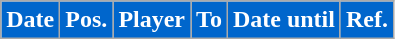<table class="wikitable plainrowheaders sortable">
<tr>
<th style="background:#0066cc; color:#ffffff">Date</th>
<th style="background:#0066cc; color:#ffffff">Pos.</th>
<th style="background:#0066cc; color:#ffffff">Player</th>
<th style="background:#0066cc; color:#ffffff">To</th>
<th style="background:#0066cc; color:#ffffff">Date until</th>
<th style="background:#0066cc; color:#ffffff">Ref.</th>
</tr>
</table>
